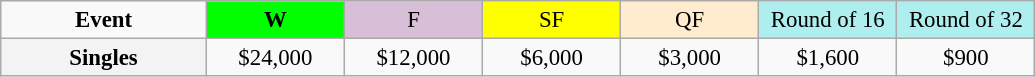<table class=wikitable style=font-size:95%;text-align:center>
<tr>
<td style="width:130px"><strong>Event</strong></td>
<td style="width:85px; background:lime"><strong>W</strong></td>
<td style="width:85px; background:thistle">F</td>
<td style="width:85px; background:#ffff00">SF</td>
<td style="width:85px; background:#ffebcd">QF</td>
<td style="width:85px; background:#afeeee">Round of 16</td>
<td style="width:85px; background:#afeeee">Round of 32</td>
</tr>
<tr>
<th style=background:#f3f3f3>Singles </th>
<td>$24,000</td>
<td>$12,000</td>
<td>$6,000</td>
<td>$3,000</td>
<td>$1,600</td>
<td>$900</td>
</tr>
</table>
